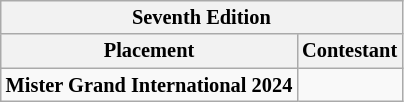<table class="wikitable sortable" style="font-size:85%">
<tr>
<th colspan=2>Seventh Edition</th>
</tr>
<tr>
<th>Placement</th>
<th>Contestant</th>
</tr>
<tr>
<td><strong>Mister Grand International 2024</strong></td>
<td></td>
</tr>
</table>
